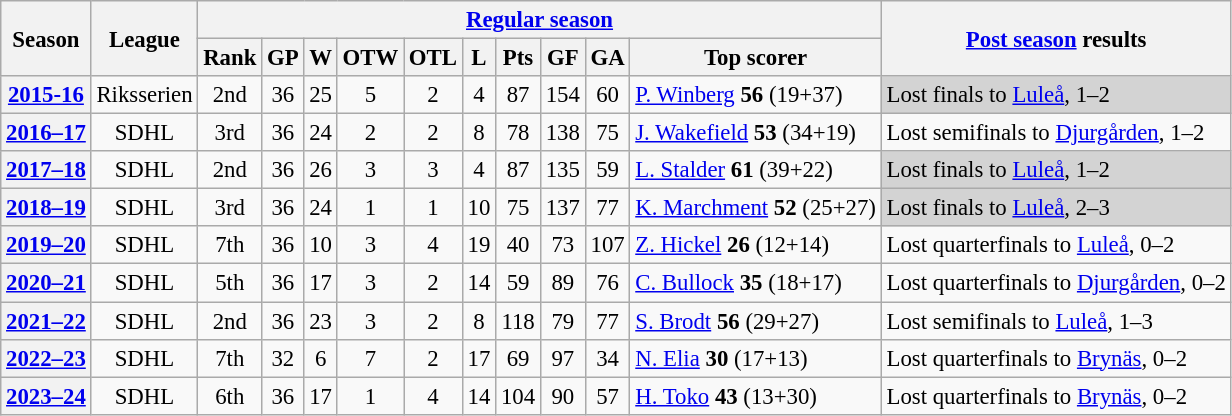<table class="wikitable" style="text-align: center; font-size: 95%">
<tr>
<th rowspan="2">Season</th>
<th rowspan="2">League</th>
<th colspan="10"><a href='#'>Regular season</a></th>
<th rowspan="2"><a href='#'>Post season</a> results</th>
</tr>
<tr>
<th>Rank</th>
<th>GP</th>
<th>W</th>
<th>OTW</th>
<th>OTL</th>
<th>L</th>
<th>Pts</th>
<th>GF</th>
<th>GA</th>
<th>Top scorer</th>
</tr>
<tr>
<th><a href='#'>2015-16</a></th>
<td>Riksserien</td>
<td>2nd</td>
<td>36</td>
<td>25</td>
<td>5</td>
<td>2</td>
<td>4</td>
<td>87</td>
<td>154</td>
<td>60</td>
<td align=left> <a href='#'>P. Winberg</a> <strong>56</strong> (19+37)</td>
<td align=left style="background:#D3D3D3"> Lost finals to <a href='#'>Luleå</a>, 1–2</td>
</tr>
<tr>
<th><a href='#'>2016–17</a></th>
<td>SDHL</td>
<td>3rd</td>
<td>36</td>
<td>24</td>
<td>2</td>
<td>2</td>
<td>8</td>
<td>78</td>
<td>138</td>
<td>75</td>
<td align="left"> <a href='#'>J. Wakefield</a> <strong>53</strong> (34+19)</td>
<td align=left>Lost semifinals to <a href='#'>Djurgården</a>, 1–2</td>
</tr>
<tr>
<th><a href='#'>2017–18</a></th>
<td>SDHL</td>
<td>2nd</td>
<td>36</td>
<td>26</td>
<td>3</td>
<td>3</td>
<td>4</td>
<td>87</td>
<td>135</td>
<td>59</td>
<td align=left> <a href='#'>L. Stalder</a> <strong>61</strong> (39+22)</td>
<td align=left style="background:#D3D3D3"> Lost finals to <a href='#'>Luleå</a>, 1–2</td>
</tr>
<tr>
<th><a href='#'>2018–19</a></th>
<td>SDHL</td>
<td>3rd</td>
<td>36</td>
<td>24</td>
<td>1</td>
<td>1</td>
<td>10</td>
<td>75</td>
<td>137</td>
<td>77</td>
<td align=left> <a href='#'>K. Marchment</a> <strong>52</strong> (25+27)</td>
<td align=left style="background:#D3D3D3"> Lost finals to <a href='#'>Luleå</a>, 2–3</td>
</tr>
<tr>
<th><a href='#'>2019–20</a></th>
<td>SDHL</td>
<td>7th</td>
<td>36</td>
<td>10</td>
<td>3</td>
<td>4</td>
<td>19</td>
<td>40</td>
<td>73</td>
<td>107</td>
<td align=left> <a href='#'>Z. Hickel</a> <strong>26</strong> (12+14)</td>
<td align=left>Lost quarterfinals to <a href='#'>Luleå</a>, 0–2</td>
</tr>
<tr>
<th><a href='#'>2020–21</a></th>
<td>SDHL</td>
<td>5th</td>
<td>36</td>
<td>17</td>
<td>3</td>
<td>2</td>
<td>14</td>
<td>59</td>
<td>89</td>
<td>76</td>
<td align=left> <a href='#'>C. Bullock</a> <strong>35</strong> (18+17)</td>
<td align=left>Lost quarterfinals to <a href='#'>Djurgården</a>, 0–2</td>
</tr>
<tr>
<th><a href='#'>2021–22</a></th>
<td>SDHL</td>
<td>2nd</td>
<td>36</td>
<td>23</td>
<td>3</td>
<td>2</td>
<td>8</td>
<td>118</td>
<td>79</td>
<td>77</td>
<td align=left> <a href='#'>S. Brodt</a> <strong>56</strong> (29+27)</td>
<td align=left>Lost semifinals to <a href='#'>Luleå</a>, 1–3</td>
</tr>
<tr>
<th><a href='#'>2022–23</a></th>
<td>SDHL</td>
<td>7th</td>
<td>32</td>
<td>6</td>
<td>7</td>
<td>2</td>
<td>17</td>
<td>69</td>
<td>97</td>
<td>34</td>
<td align=left> <a href='#'>N. Elia</a> <strong>30</strong> (17+13)</td>
<td align=left>Lost quarterfinals to <a href='#'>Brynäs</a>, 0–2</td>
</tr>
<tr>
<th><a href='#'>2023–24</a></th>
<td>SDHL</td>
<td>6th</td>
<td>36</td>
<td>17</td>
<td>1</td>
<td>4</td>
<td>14</td>
<td>104</td>
<td>90</td>
<td>57</td>
<td align=left> <a href='#'>H. Toko</a> <strong>43</strong> (13+30)</td>
<td align=left>Lost quarterfinals to <a href='#'>Brynäs</a>, 0–2</td>
</tr>
</table>
